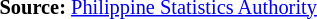<table style="font-size:85%;" '|>
<tr>
<td><br><p>
<strong>Source:</strong> <a href='#'>Philippine Statistics Authority</a>
</p></td>
</tr>
</table>
